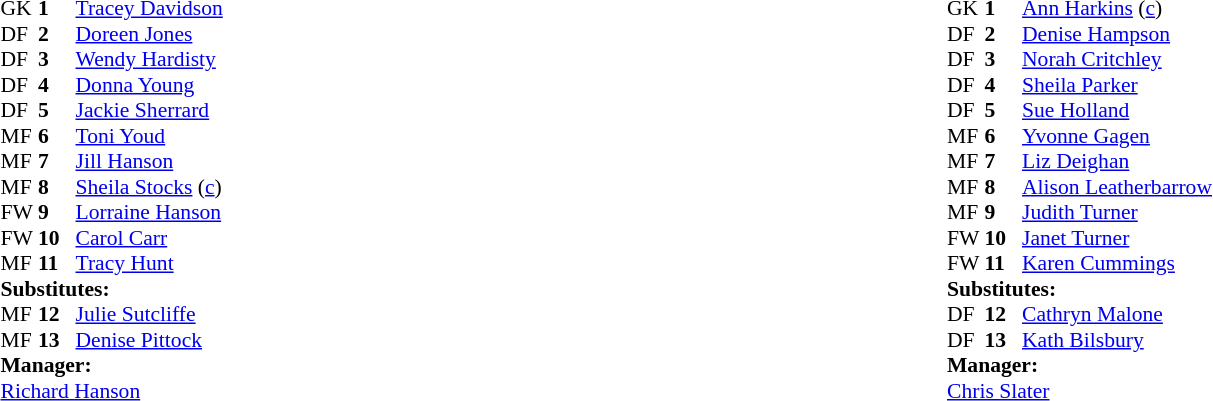<table style="width:100%;">
<tr>
<td style="vertical-align:top; width:50%;"><br><table style="font-size: 90%" cellspacing="0" cellpadding="0">
<tr>
<td colspan="4"></td>
</tr>
<tr>
<th width="25"></th>
<th width="25"></th>
</tr>
<tr>
<td>GK</td>
<td><strong>1</strong></td>
<td> <a href='#'>Tracey Davidson</a></td>
</tr>
<tr>
<td>DF</td>
<td><strong>2</strong></td>
<td> <a href='#'>Doreen Jones</a></td>
</tr>
<tr>
<td>DF</td>
<td><strong>3</strong></td>
<td> <a href='#'>Wendy Hardisty</a></td>
</tr>
<tr>
<td>DF</td>
<td><strong>4</strong></td>
<td> <a href='#'>Donna Young</a></td>
</tr>
<tr>
<td>DF</td>
<td><strong>5</strong></td>
<td> <a href='#'>Jackie Sherrard</a></td>
</tr>
<tr>
<td>MF</td>
<td><strong>6</strong></td>
<td> <a href='#'>Toni Youd</a></td>
</tr>
<tr>
<td>MF</td>
<td><strong>7</strong></td>
<td> <a href='#'>Jill Hanson</a></td>
</tr>
<tr>
<td>MF</td>
<td><strong>8</strong></td>
<td> <a href='#'>Sheila Stocks</a> (<a href='#'>c</a>)</td>
</tr>
<tr>
<td>FW</td>
<td><strong>9</strong></td>
<td> <a href='#'>Lorraine Hanson</a></td>
</tr>
<tr>
<td>FW</td>
<td><strong>10</strong></td>
<td> <a href='#'>Carol Carr</a></td>
</tr>
<tr>
<td>MF</td>
<td><strong>11</strong></td>
<td> <a href='#'>Tracy Hunt</a></td>
</tr>
<tr>
<td colspan=4><strong>Substitutes:</strong></td>
</tr>
<tr>
<td>MF</td>
<td><strong>12</strong></td>
<td> <a href='#'>Julie Sutcliffe</a></td>
</tr>
<tr>
<td>MF</td>
<td><strong>13</strong></td>
<td> <a href='#'>Denise Pittock</a></td>
</tr>
<tr>
<td colspan=4><strong>Manager:</strong></td>
</tr>
<tr>
<td colspan="4"> <a href='#'>Richard Hanson</a></td>
</tr>
</table>
</td>
<td style="vertical-align:top; width:50%;"><br><table style="font-size: 90%" cellspacing="0" cellpadding="0">
<tr>
<td colspan="4"></td>
</tr>
<tr>
<th width="25"></th>
<th width="25"></th>
</tr>
<tr>
<td>GK</td>
<td><strong>1</strong></td>
<td> <a href='#'>Ann Harkins</a> (<a href='#'>c</a>)</td>
</tr>
<tr>
<td>DF</td>
<td><strong>2</strong></td>
<td> <a href='#'>Denise Hampson</a></td>
</tr>
<tr>
<td>DF</td>
<td><strong>3</strong></td>
<td> <a href='#'>Norah Critchley</a></td>
</tr>
<tr>
<td>DF</td>
<td><strong>4</strong></td>
<td> <a href='#'>Sheila Parker</a></td>
</tr>
<tr>
<td>DF</td>
<td><strong>5</strong></td>
<td> <a href='#'>Sue Holland</a></td>
</tr>
<tr>
<td>MF</td>
<td><strong>6</strong></td>
<td> <a href='#'>Yvonne Gagen</a></td>
</tr>
<tr>
<td>MF</td>
<td><strong>7</strong></td>
<td> <a href='#'>Liz Deighan</a></td>
</tr>
<tr>
<td>MF</td>
<td><strong>8</strong></td>
<td> <a href='#'>Alison Leatherbarrow</a></td>
</tr>
<tr>
<td>MF</td>
<td><strong>9</strong></td>
<td> <a href='#'>Judith Turner</a></td>
</tr>
<tr>
<td>FW</td>
<td><strong>10</strong></td>
<td> <a href='#'>Janet Turner</a></td>
</tr>
<tr>
<td>FW</td>
<td><strong>11</strong></td>
<td> <a href='#'>Karen Cummings</a></td>
</tr>
<tr>
<td colspan=4><strong>Substitutes:</strong></td>
</tr>
<tr>
<td>DF</td>
<td><strong>12</strong></td>
<td> <a href='#'>Cathryn Malone</a></td>
<td></td>
<td></td>
</tr>
<tr>
<td>DF</td>
<td><strong>13</strong></td>
<td> <a href='#'>Kath Bilsbury</a></td>
</tr>
<tr>
<td colspan=4><strong>Manager:</strong></td>
</tr>
<tr>
<td colspan="4"> <a href='#'>Chris Slater</a></td>
</tr>
</table>
</td>
</tr>
</table>
